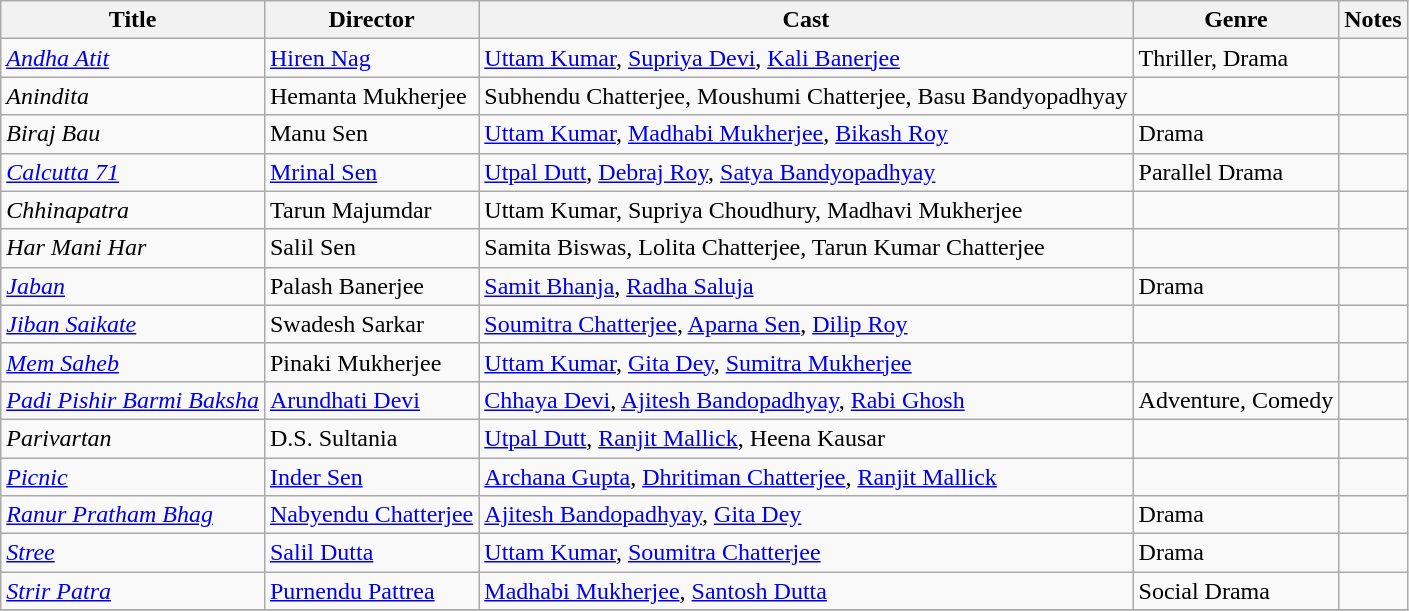<table class="wikitable sortable" border="0">
<tr>
<th>Title</th>
<th>Director</th>
<th>Cast</th>
<th>Genre</th>
<th>Notes</th>
</tr>
<tr>
<td><em><a href='#'>Andha Atit</a></em></td>
<td><a href='#'>Hiren Nag</a></td>
<td><a href='#'>Uttam Kumar</a>, <a href='#'>Supriya Devi</a>, <a href='#'>Kali Banerjee</a></td>
<td>Thriller, Drama</td>
<td></td>
</tr>
<tr>
<td><em>Anindita</em></td>
<td>Hemanta Mukherjee</td>
<td>Subhendu Chatterjee, Moushumi Chatterjee, Basu Bandyopadhyay</td>
<td></td>
<td></td>
</tr>
<tr>
<td><em>Biraj Bau</em></td>
<td>Manu Sen</td>
<td><a href='#'>Uttam Kumar</a>, <a href='#'>Madhabi Mukherjee</a>, <a href='#'>Bikash Roy</a></td>
<td>Drama</td>
<td></td>
</tr>
<tr>
<td><em><a href='#'>Calcutta 71</a></em></td>
<td><a href='#'>Mrinal Sen</a></td>
<td><a href='#'>Utpal Dutt</a>, <a href='#'>Debraj Roy</a>, <a href='#'>Satya Bandyopadhyay</a></td>
<td>Parallel Drama</td>
<td></td>
</tr>
<tr>
<td><em>Chhinapatra</em></td>
<td>Tarun Majumdar</td>
<td>Uttam Kumar, Supriya Choudhury, Madhavi Mukherjee</td>
<td></td>
<td></td>
</tr>
<tr>
<td><em>Har Mani Har</em></td>
<td>Salil Sen</td>
<td>Samita Biswas, Lolita Chatterjee, Tarun Kumar Chatterjee</td>
<td></td>
<td></td>
</tr>
<tr>
<td><em><a href='#'>Jaban</a></em></td>
<td>Palash Banerjee</td>
<td><a href='#'>Samit Bhanja</a>, <a href='#'>Radha Saluja</a></td>
<td>Drama</td>
<td></td>
</tr>
<tr>
<td><em><a href='#'>Jiban Saikate</a></em></td>
<td>Swadesh Sarkar</td>
<td><a href='#'>Soumitra Chatterjee</a>, <a href='#'>Aparna Sen</a>, <a href='#'>Dilip Roy</a></td>
<td></td>
<td></td>
</tr>
<tr>
<td><em><a href='#'>Mem Saheb</a></em></td>
<td>Pinaki Mukherjee</td>
<td><a href='#'>Uttam Kumar</a>, <a href='#'>Gita Dey</a>, <a href='#'>Sumitra Mukherjee</a></td>
<td></td>
<td></td>
</tr>
<tr>
<td><em><a href='#'>Padi Pishir Barmi Baksha</a></em></td>
<td><a href='#'>Arundhati Devi</a></td>
<td><a href='#'>Chhaya Devi</a>, <a href='#'>Ajitesh Bandopadhyay</a>, <a href='#'>Rabi Ghosh</a></td>
<td>Adventure, Comedy</td>
<td></td>
</tr>
<tr>
<td><em>Parivartan</em></td>
<td>D.S. Sultania</td>
<td><a href='#'>Utpal Dutt</a>, <a href='#'>Ranjit Mallick</a>, Heena Kausar</td>
<td></td>
<td></td>
</tr>
<tr>
<td><em><a href='#'>Picnic</a></em></td>
<td><a href='#'>Inder Sen</a></td>
<td><a href='#'>Archana Gupta</a>, <a href='#'>Dhritiman Chatterjee</a>, <a href='#'>Ranjit Mallick</a></td>
<td></td>
<td></td>
</tr>
<tr>
<td><em><a href='#'>Ranur Pratham Bhag</a></em></td>
<td><a href='#'>Nabyendu Chatterjee</a></td>
<td><a href='#'>Ajitesh Bandopadhyay</a>, <a href='#'>Gita Dey</a></td>
<td>Drama</td>
<td></td>
</tr>
<tr>
<td><em><a href='#'>Stree</a></em></td>
<td><a href='#'>Salil Dutta</a></td>
<td><a href='#'>Uttam Kumar</a>, <a href='#'>Soumitra Chatterjee</a></td>
<td>Drama</td>
<td></td>
</tr>
<tr>
<td><em><a href='#'>Strir Patra</a></em></td>
<td><a href='#'>Purnendu Pattrea</a></td>
<td><a href='#'>Madhabi Mukherjee</a>, <a href='#'>Santosh Dutta</a></td>
<td>Social Drama</td>
<td></td>
</tr>
<tr>
</tr>
</table>
